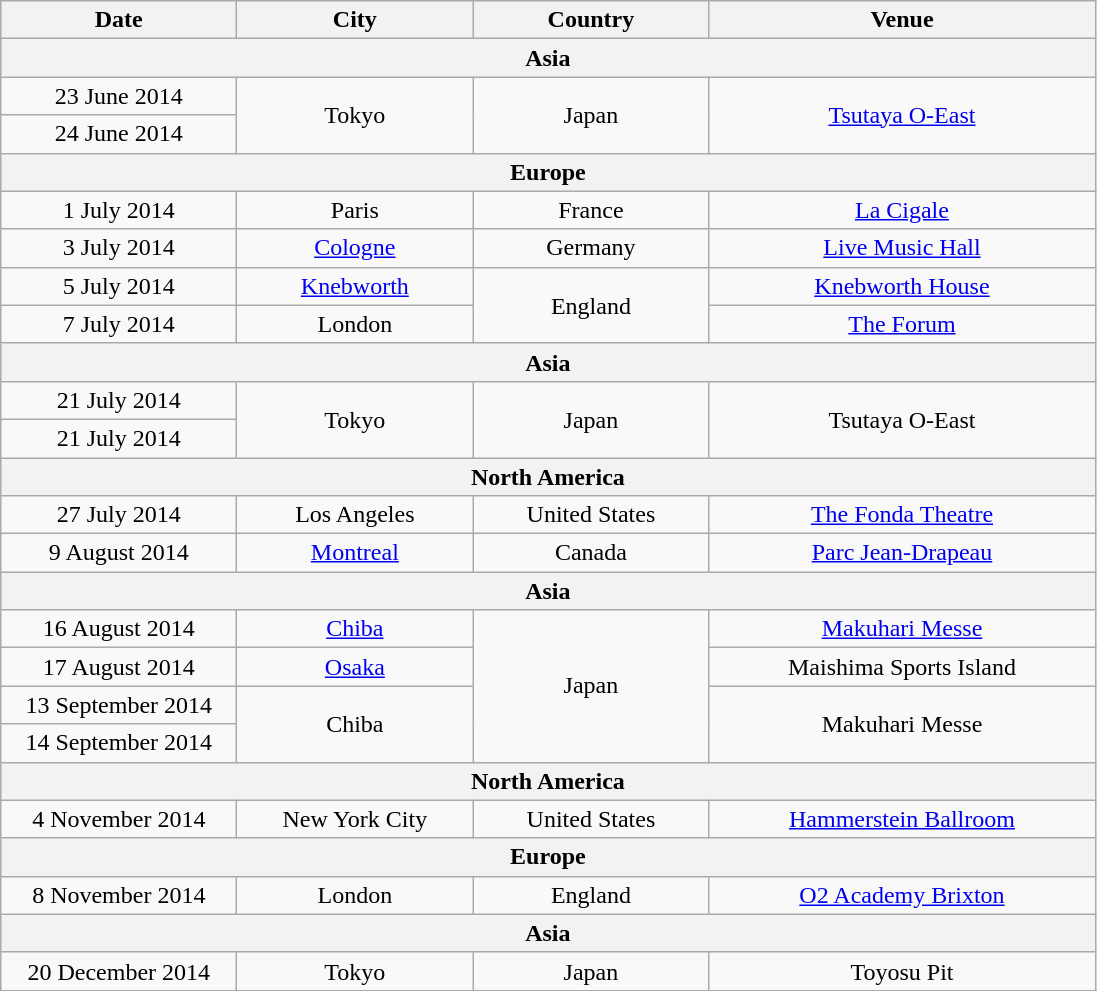<table class="wikitable" style="text-align:center;">
<tr>
<th width="150">Date</th>
<th width="150">City</th>
<th width="150">Country</th>
<th width="250">Venue</th>
</tr>
<tr>
<th colspan="6">Asia</th>
</tr>
<tr>
<td>23 June 2014</td>
<td rowspan=2>Tokyo</td>
<td rowspan=2>Japan</td>
<td rowspan=2><a href='#'>Tsutaya O-East</a></td>
</tr>
<tr>
<td>24 June 2014</td>
</tr>
<tr>
<th colspan="6">Europe</th>
</tr>
<tr>
<td>1 July 2014</td>
<td>Paris</td>
<td>France</td>
<td><a href='#'>La Cigale</a></td>
</tr>
<tr>
<td>3 July 2014</td>
<td><a href='#'>Cologne</a></td>
<td>Germany</td>
<td><a href='#'>Live Music Hall</a></td>
</tr>
<tr>
<td>5 July 2014</td>
<td><a href='#'>Knebworth</a></td>
<td rowspan="2">England</td>
<td><a href='#'>Knebworth House</a></td>
</tr>
<tr>
<td>7 July 2014</td>
<td>London</td>
<td><a href='#'>The Forum</a></td>
</tr>
<tr>
<th colspan="6">Asia</th>
</tr>
<tr>
<td>21 July 2014</td>
<td rowspan=2>Tokyo</td>
<td rowspan=2>Japan</td>
<td rowspan=2>Tsutaya O-East</td>
</tr>
<tr>
<td>21 July 2014</td>
</tr>
<tr>
<th colspan="6">North America</th>
</tr>
<tr>
<td>27 July 2014</td>
<td>Los Angeles</td>
<td>United States</td>
<td><a href='#'>The Fonda Theatre</a></td>
</tr>
<tr>
<td>9 August 2014</td>
<td><a href='#'>Montreal</a></td>
<td>Canada</td>
<td><a href='#'>Parc Jean-Drapeau</a></td>
</tr>
<tr>
<th colspan="6">Asia</th>
</tr>
<tr>
<td>16 August 2014</td>
<td><a href='#'>Chiba</a></td>
<td rowspan="4">Japan</td>
<td><a href='#'>Makuhari Messe</a></td>
</tr>
<tr>
<td>17 August 2014</td>
<td><a href='#'>Osaka</a></td>
<td>Maishima Sports Island</td>
</tr>
<tr>
<td>13 September 2014</td>
<td rowspan="2">Chiba</td>
<td rowspan="2">Makuhari Messe</td>
</tr>
<tr>
<td>14 September 2014</td>
</tr>
<tr>
<th colspan="6">North America</th>
</tr>
<tr>
<td>4 November 2014</td>
<td>New York City</td>
<td>United States</td>
<td><a href='#'>Hammerstein Ballroom</a></td>
</tr>
<tr>
<th colspan="6">Europe</th>
</tr>
<tr>
<td>8 November 2014</td>
<td>London</td>
<td>England</td>
<td><a href='#'>O2 Academy Brixton</a></td>
</tr>
<tr>
<th colspan="6">Asia</th>
</tr>
<tr>
<td>20 December 2014</td>
<td>Tokyo</td>
<td>Japan</td>
<td>Toyosu Pit</td>
</tr>
</table>
